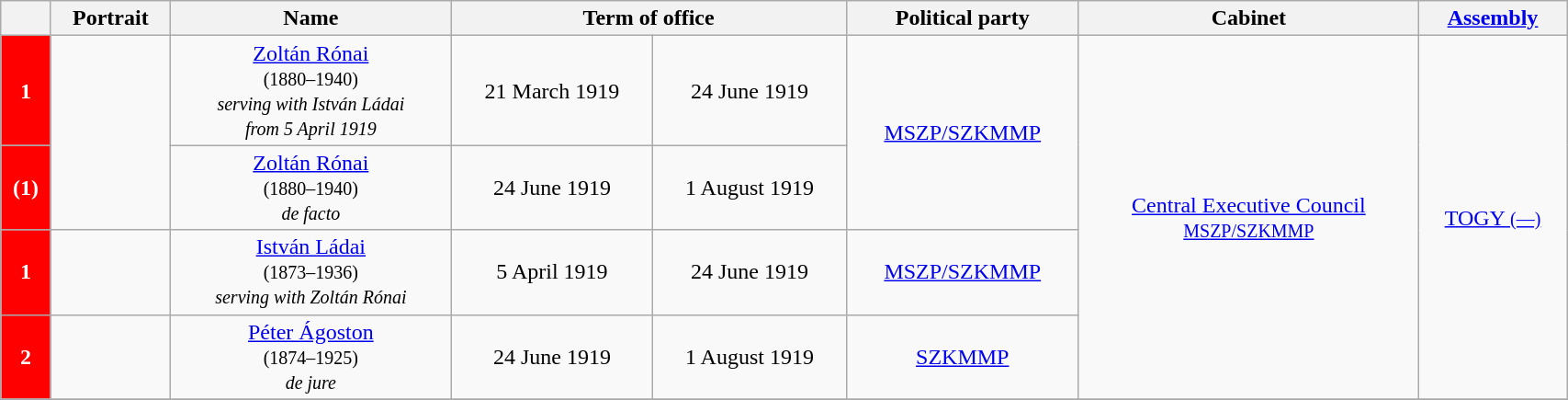<table class="wikitable" style="width:90%; text-align:center;">
<tr>
<th></th>
<th>Portrait</th>
<th>Name<br></th>
<th colspan=2>Term of office</th>
<th>Political party</th>
<th>Cabinet</th>
<th><a href='#'>Assembly</a><br></th>
</tr>
<tr>
<th style="background-color:Red; color:white">1</th>
<td rowspan="2"></td>
<td><a href='#'>Zoltán Rónai</a><br><small>(1880–1940)<br><em>serving with István Ládai<br>from 5 April 1919</em></small></td>
<td>21 March 1919</td>
<td>24 June 1919</td>
<td rowspan="2"><a href='#'>MSZP/SZKMMP</a></td>
<td rowspan="4"><a href='#'>Central Executive Council</a><br><small><a href='#'>MSZP/SZKMMP</a></small></td>
<td rowspan="4"><a href='#'>TOGY <small>(—)</small></a></td>
</tr>
<tr>
<th style="background-color:Red; color:white">(1)</th>
<td><a href='#'>Zoltán Rónai</a><br><small>(1880–1940)<br><em>de facto</em></small></td>
<td>24 June 1919</td>
<td>1 August 1919</td>
</tr>
<tr>
<th style="background-color:Red; color:white">1</th>
<td></td>
<td><a href='#'>István Ládai</a><br><small>(1873–1936)<br><em>serving with Zoltán Rónai</em></small></td>
<td>5 April 1919</td>
<td>24 June 1919</td>
<td><a href='#'>MSZP/SZKMMP</a></td>
</tr>
<tr>
<th style="background-color:Red; color:white">2</th>
<td></td>
<td><a href='#'>Péter Ágoston</a><br><small>(1874–1925)<br><em>de jure</em></small></td>
<td>24 June 1919</td>
<td>1 August 1919</td>
<td><a href='#'>SZKMMP</a></td>
</tr>
<tr>
</tr>
</table>
